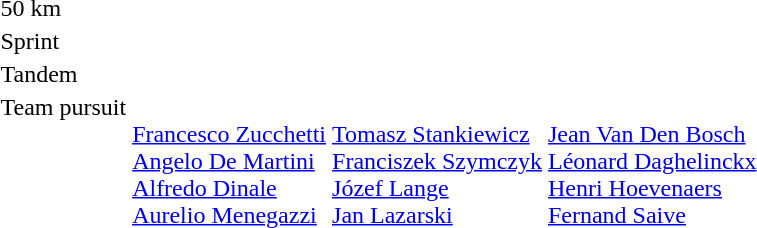<table>
<tr n>
<td>50 km <br> </td>
<td></td>
<td></td>
<td></td>
</tr>
<tr>
<td>Sprint <br> </td>
<td></td>
<td></td>
<td></td>
</tr>
<tr valign="top">
<td>Tandem <br> </td>
<td></td>
<td></td>
<td></td>
</tr>
<tr valign="top">
<td>Team pursuit <br> </td>
<td><br><a href='#'>Francesco Zucchetti</a><br><a href='#'>Angelo De Martini</a><br><a href='#'>Alfredo Dinale</a><br><a href='#'>Aurelio Menegazzi</a></td>
<td><br><a href='#'>Tomasz Stankiewicz</a><br><a href='#'>Franciszek Szymczyk</a><br><a href='#'>Józef Lange</a><br><a href='#'>Jan Lazarski</a></td>
<td><br><a href='#'>Jean Van Den Bosch</a><br><a href='#'>Léonard Daghelinckx</a><br><a href='#'>Henri Hoevenaers</a><br><a href='#'>Fernand Saive</a></td>
</tr>
</table>
